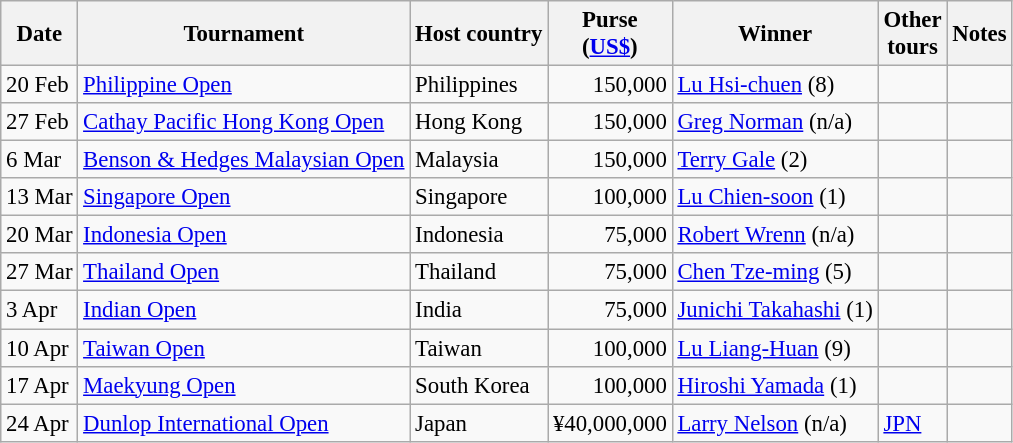<table class="wikitable" style="font-size:95%">
<tr>
<th>Date</th>
<th>Tournament</th>
<th>Host country</th>
<th>Purse<br>(<a href='#'>US$</a>)</th>
<th>Winner</th>
<th>Other<br>tours</th>
<th>Notes</th>
</tr>
<tr>
<td>20 Feb</td>
<td><a href='#'>Philippine Open</a></td>
<td>Philippines</td>
<td align=right>150,000</td>
<td> <a href='#'>Lu Hsi-chuen</a> (8)</td>
<td></td>
<td></td>
</tr>
<tr>
<td>27 Feb</td>
<td><a href='#'>Cathay Pacific Hong Kong Open</a></td>
<td>Hong Kong</td>
<td align=right>150,000</td>
<td> <a href='#'>Greg Norman</a> (n/a)</td>
<td></td>
<td></td>
</tr>
<tr>
<td>6 Mar</td>
<td><a href='#'>Benson & Hedges Malaysian Open</a></td>
<td>Malaysia</td>
<td align=right>150,000</td>
<td> <a href='#'>Terry Gale</a> (2)</td>
<td></td>
<td></td>
</tr>
<tr>
<td>13 Mar</td>
<td><a href='#'>Singapore Open</a></td>
<td>Singapore</td>
<td align=right>100,000</td>
<td> <a href='#'>Lu Chien-soon</a> (1)</td>
<td></td>
<td></td>
</tr>
<tr>
<td>20 Mar</td>
<td><a href='#'>Indonesia Open</a></td>
<td>Indonesia</td>
<td align=right>75,000</td>
<td> <a href='#'>Robert Wrenn</a> (n/a)</td>
<td></td>
<td></td>
</tr>
<tr>
<td>27 Mar</td>
<td><a href='#'>Thailand Open</a></td>
<td>Thailand</td>
<td align=right>75,000</td>
<td> <a href='#'>Chen Tze-ming</a> (5)</td>
<td></td>
<td></td>
</tr>
<tr>
<td>3 Apr</td>
<td><a href='#'>Indian Open</a></td>
<td>India</td>
<td align=right>75,000</td>
<td> <a href='#'>Junichi Takahashi</a> (1)</td>
<td></td>
<td></td>
</tr>
<tr>
<td>10 Apr</td>
<td><a href='#'>Taiwan Open</a></td>
<td>Taiwan</td>
<td align=right>100,000</td>
<td> <a href='#'>Lu Liang-Huan</a> (9)</td>
<td></td>
<td></td>
</tr>
<tr>
<td>17 Apr</td>
<td><a href='#'>Maekyung Open</a></td>
<td>South Korea</td>
<td align=right>100,000</td>
<td> <a href='#'>Hiroshi Yamada</a> (1)</td>
<td></td>
<td></td>
</tr>
<tr>
<td>24 Apr</td>
<td><a href='#'>Dunlop International Open</a></td>
<td>Japan</td>
<td align=right>¥40,000,000</td>
<td> <a href='#'>Larry Nelson</a> (n/a)</td>
<td><a href='#'>JPN</a></td>
<td></td>
</tr>
</table>
